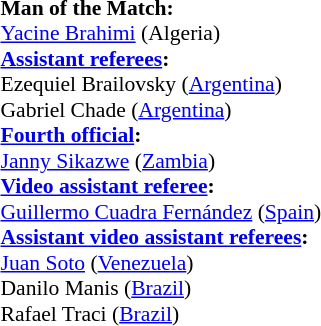<table style="width:100%; font-size:90%;">
<tr>
<td><br><strong>Man of the Match:</strong>
<br><a href='#'>Yacine Brahimi</a> (Algeria)<br><strong><a href='#'>Assistant referees</a>:</strong>
<br>Ezequiel Brailovsky (<a href='#'>Argentina</a>)
<br>Gabriel Chade (<a href='#'>Argentina</a>)
<br><strong><a href='#'>Fourth official</a>:</strong>
<br><a href='#'>Janny Sikazwe</a> (<a href='#'>Zambia</a>)
<br><strong><a href='#'>Video assistant referee</a>:</strong>
<br><a href='#'>Guillermo Cuadra Fernández</a> (<a href='#'>Spain</a>)
<br><strong><a href='#'>Assistant video assistant referees</a>:</strong>
<br><a href='#'>Juan Soto</a> (<a href='#'>Venezuela</a>)
<br>Danilo Manis (<a href='#'>Brazil</a>)
<br>Rafael Traci (<a href='#'>Brazil</a>)</td>
</tr>
</table>
